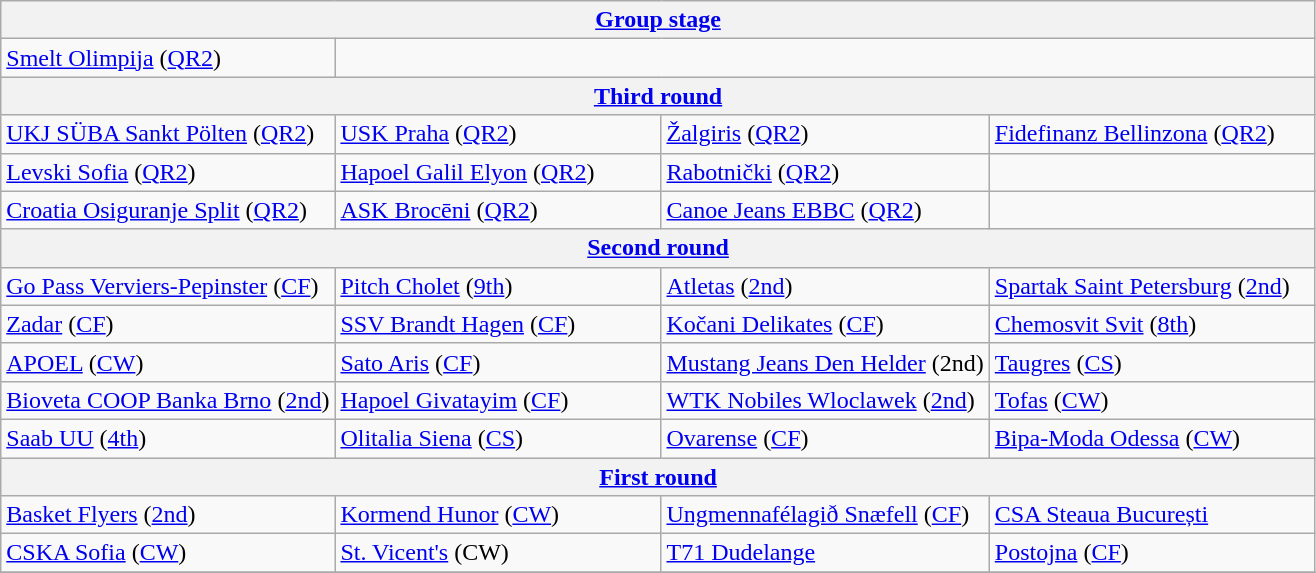<table class="wikitable" style="white-space: nowrap;">
<tr>
<th colspan="4"><a href='#'>Group stage</a></th>
</tr>
<tr>
<td width="210"> <a href='#'>Smelt Olimpija</a> (<a href='#'>QR2</a>)</td>
<td colspan="3" width="210"></td>
</tr>
<tr>
<th colspan="4"><a href='#'>Third round</a></th>
</tr>
<tr>
<td width="210"> <a href='#'>UKJ SÜBA Sankt Pölten</a> (<a href='#'>QR2</a>)</td>
<td width="210"> <a href='#'>USK Praha</a> (<a href='#'>QR2</a>)</td>
<td width="210"> <a href='#'>Žalgiris</a> (<a href='#'>QR2</a>)</td>
<td width="210"> <a href='#'>Fidefinanz Bellinzona</a> (<a href='#'>QR2</a>)</td>
</tr>
<tr>
<td width="210"> <a href='#'>Levski Sofia</a> (<a href='#'>QR2</a>)</td>
<td width="210"> <a href='#'>Hapoel Galil Elyon</a> (<a href='#'>QR2</a>)</td>
<td width="210"> <a href='#'>Rabotnički</a> (<a href='#'>QR2</a>)</td>
<td width="210"></td>
</tr>
<tr>
<td width="210"> <a href='#'>Croatia Osiguranje Split</a> (<a href='#'>QR2</a>)</td>
<td width="210"> <a href='#'>ASK Brocēni</a> (<a href='#'>QR2</a>)</td>
<td width="210"> <a href='#'>Canoe Jeans EBBC</a> (<a href='#'>QR2</a>)</td>
<td width="210"></td>
</tr>
<tr>
<th colspan="4"><a href='#'>Second round</a></th>
</tr>
<tr>
<td> <a href='#'>Go Pass Verviers-Pepinster</a> (<a href='#'>CF</a>)</td>
<td> <a href='#'>Pitch Cholet</a> (<a href='#'>9th</a>)</td>
<td> <a href='#'>Atletas</a> (<a href='#'>2nd</a>)</td>
<td> <a href='#'>Spartak Saint Petersburg</a> (<a href='#'>2nd</a>)</td>
</tr>
<tr>
<td> <a href='#'>Zadar</a> (<a href='#'>CF</a>)</td>
<td> <a href='#'>SSV Brandt Hagen</a> (<a href='#'>CF</a>)</td>
<td> <a href='#'>Kočani Delikates</a> (<a href='#'>CF</a>)</td>
<td> <a href='#'>Chemosvit Svit</a> (<a href='#'>8th</a>)</td>
</tr>
<tr>
<td width="210"> <a href='#'>APOEL</a> (<a href='#'>CW</a>)</td>
<td width="210"> <a href='#'>Sato Aris</a> (<a href='#'>CF</a>)</td>
<td width="210"> <a href='#'>Mustang Jeans Den Helder</a> (2nd)</td>
<td width="210"> <a href='#'>Taugres</a> (<a href='#'>CS</a>)</td>
</tr>
<tr>
<td width="210"> <a href='#'>Bioveta COOP Banka Brno</a> (<a href='#'>2nd</a>)</td>
<td width="210"> <a href='#'>Hapoel Givatayim</a> (<a href='#'>CF</a>)</td>
<td width="210"> <a href='#'>WTK Nobiles Wloclawek</a> (<a href='#'>2nd</a>)</td>
<td width="210"> <a href='#'>Tofas</a> (<a href='#'>CW</a>)</td>
</tr>
<tr>
<td width="210"> <a href='#'>Saab UU</a> (<a href='#'>4th</a>)</td>
<td width="210"> <a href='#'>Olitalia Siena</a> (<a href='#'>CS</a>)</td>
<td width="210"> <a href='#'>Ovarense</a> (<a href='#'>CF</a>)</td>
<td width="210"> <a href='#'>Bipa-Moda Odessa</a> (<a href='#'>CW</a>)</td>
</tr>
<tr>
<th colspan="4"><a href='#'>First round</a></th>
</tr>
<tr>
<td width="210"> <a href='#'>Basket Flyers</a> (<a href='#'>2nd</a>)</td>
<td width="210"> <a href='#'>Kormend Hunor</a> (<a href='#'>CW</a>)</td>
<td width="210"> <a href='#'>Ungmennafélagið Snæfell</a> (<a href='#'>CF</a>)</td>
<td width="210"> <a href='#'>CSA Steaua București</a></td>
</tr>
<tr>
<td width="210"> <a href='#'>CSKA Sofia</a> (<a href='#'>CW</a>)</td>
<td width="210"> <a href='#'>St. Vicent's</a> (CW)</td>
<td width="210"> <a href='#'>T71 Dudelange</a></td>
<td width="210"> <a href='#'>Postojna</a> (<a href='#'>CF</a>)</td>
</tr>
<tr>
</tr>
</table>
